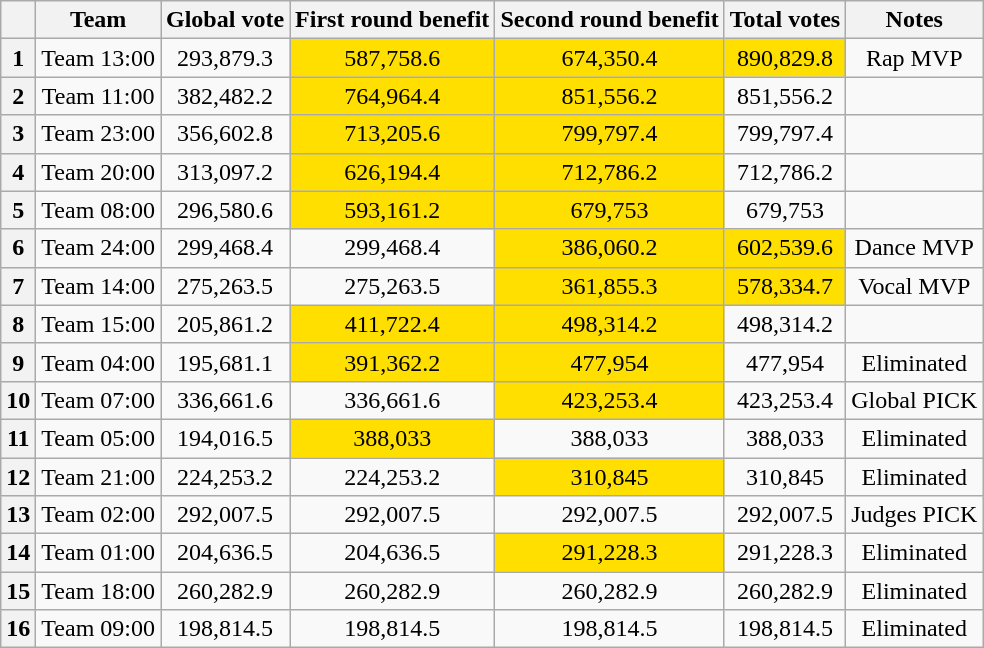<table class="wikitable sortable collapsible" style="text-align:center">
<tr>
<th></th>
<th>Team</th>
<th>Global vote</th>
<th>First round benefit</th>
<th>Second round benefit</th>
<th>Total votes</th>
<th scope="col">Notes</th>
</tr>
<tr>
<th>1</th>
<td>Team 13:00</td>
<td>293,879.3</td>
<td style="background:#FFDF00">587,758.6</td>
<td style="background:#FFDF00">674,350.4</td>
<td style="background:#FFDF00">890,829.8</td>
<td>Rap MVP</td>
</tr>
<tr>
<th>2</th>
<td>Team 11:00</td>
<td>382,482.2</td>
<td style="background:#FFDF00">764,964.4</td>
<td style="background:#FFDF00">851,556.2</td>
<td>851,556.2</td>
<td></td>
</tr>
<tr>
<th>3</th>
<td>Team 23:00</td>
<td>356,602.8</td>
<td style="background:#FFDF00">713,205.6</td>
<td style="background:#FFDF00">799,797.4</td>
<td>799,797.4</td>
<td></td>
</tr>
<tr>
<th>4</th>
<td>Team 20:00</td>
<td>313,097.2</td>
<td style="background:#FFDF00">626,194.4</td>
<td style="background:#FFDF00">712,786.2</td>
<td>712,786.2</td>
<td></td>
</tr>
<tr>
<th>5</th>
<td>Team 08:00</td>
<td>296,580.6</td>
<td style="background:#FFDF00">593,161.2</td>
<td style="background:#FFDF00">679,753</td>
<td>679,753</td>
<td></td>
</tr>
<tr>
<th>6</th>
<td>Team 24:00</td>
<td>299,468.4</td>
<td>299,468.4</td>
<td style="background:#FFDF00">386,060.2</td>
<td style="background:#FFDF00">602,539.6</td>
<td>Dance MVP</td>
</tr>
<tr>
<th>7</th>
<td>Team 14:00</td>
<td>275,263.5</td>
<td>275,263.5</td>
<td style="background:#FFDF00">361,855.3</td>
<td style="background:#FFDF00">578,334.7</td>
<td>Vocal MVP</td>
</tr>
<tr>
<th>8</th>
<td>Team 15:00</td>
<td>205,861.2</td>
<td style="background:#FFDF00">411,722.4</td>
<td style="background:#FFDF00">498,314.2</td>
<td>498,314.2</td>
<td></td>
</tr>
<tr>
<th>9</th>
<td>Team 04:00</td>
<td>195,681.1</td>
<td style="background:#FFDF00">391,362.2</td>
<td style="background:#FFDF00">477,954</td>
<td>477,954</td>
<td>Eliminated</td>
</tr>
<tr>
<th>10</th>
<td>Team 07:00</td>
<td>336,661.6</td>
<td>336,661.6</td>
<td style="background:#FFDF00">423,253.4</td>
<td>423,253.4</td>
<td>Global PICK</td>
</tr>
<tr>
<th>11</th>
<td>Team 05:00</td>
<td>194,016.5</td>
<td style="background:#FFDF00">388,033</td>
<td>388,033</td>
<td>388,033</td>
<td>Eliminated</td>
</tr>
<tr>
<th>12</th>
<td>Team 21:00</td>
<td>224,253.2</td>
<td>224,253.2</td>
<td style="background:#FFDF00">310,845</td>
<td>310,845</td>
<td>Eliminated</td>
</tr>
<tr>
<th>13</th>
<td>Team 02:00</td>
<td>292,007.5</td>
<td>292,007.5</td>
<td>292,007.5</td>
<td>292,007.5</td>
<td>Judges PICK</td>
</tr>
<tr>
<th>14</th>
<td>Team 01:00</td>
<td>204,636.5</td>
<td>204,636.5</td>
<td style="background:#FFDF00">291,228.3</td>
<td>291,228.3</td>
<td>Eliminated</td>
</tr>
<tr>
<th>15</th>
<td>Team 18:00</td>
<td>260,282.9</td>
<td>260,282.9</td>
<td>260,282.9</td>
<td>260,282.9</td>
<td>Eliminated</td>
</tr>
<tr>
<th>16</th>
<td>Team 09:00</td>
<td>198,814.5</td>
<td>198,814.5</td>
<td>198,814.5</td>
<td>198,814.5</td>
<td>Eliminated</td>
</tr>
</table>
